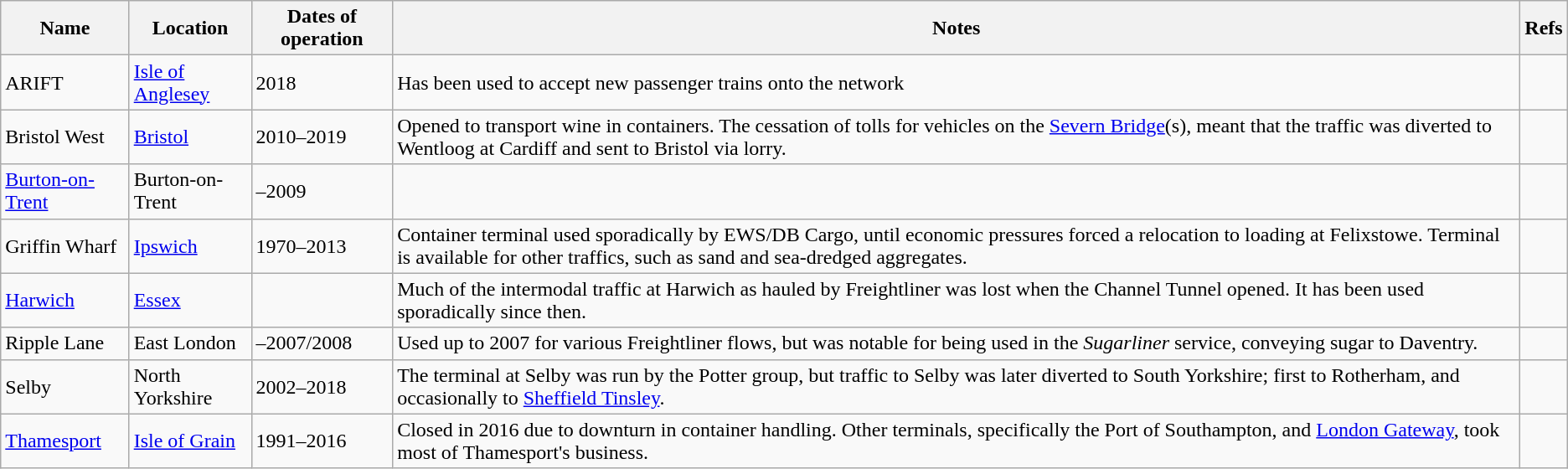<table class="wikitable">
<tr>
<th>Name</th>
<th>Location</th>
<th>Dates of operation</th>
<th>Notes</th>
<th>Refs</th>
</tr>
<tr>
<td>ARIFT</td>
<td><a href='#'>Isle of Anglesey</a></td>
<td>2018</td>
<td>Has been used to accept new passenger trains onto the network</td>
<td></td>
</tr>
<tr>
<td>Bristol West</td>
<td><a href='#'>Bristol</a></td>
<td>2010–2019</td>
<td>Opened to transport wine in containers. The cessation of tolls for vehicles on the <a href='#'>Severn Bridge</a>(s), meant that the traffic was diverted to Wentloog at Cardiff and sent to Bristol via lorry.</td>
<td></td>
</tr>
<tr>
<td><a href='#'>Burton-on-Trent</a></td>
<td>Burton-on-Trent</td>
<td>–2009</td>
<td></td>
<td></td>
</tr>
<tr>
<td>Griffin Wharf</td>
<td><a href='#'>Ipswich</a></td>
<td>1970–2013</td>
<td>Container terminal used sporadically by EWS/DB Cargo, until economic pressures forced a relocation to loading at Felixstowe. Terminal is available for other traffics, such as sand and sea-dredged aggregates.</td>
<td></td>
</tr>
<tr>
<td><a href='#'>Harwich</a></td>
<td><a href='#'>Essex</a></td>
<td></td>
<td>Much of the intermodal traffic at Harwich as hauled by Freightliner was lost when the Channel Tunnel opened. It has been used sporadically since then.</td>
<td></td>
</tr>
<tr>
<td>Ripple Lane</td>
<td>East London</td>
<td>–2007/2008</td>
<td>Used up to 2007 for various Freightliner flows, but was notable for being used in the <em>Sugarliner</em> service, conveying sugar to Daventry.</td>
<td></td>
</tr>
<tr>
<td>Selby</td>
<td>North Yorkshire</td>
<td>2002–2018</td>
<td>The terminal at Selby was run by the Potter group, but traffic to Selby was later diverted to South Yorkshire; first to Rotherham, and occasionally to <a href='#'>Sheffield Tinsley</a>.</td>
<td></td>
</tr>
<tr>
<td><a href='#'>Thamesport</a></td>
<td><a href='#'>Isle of Grain</a></td>
<td>1991–2016</td>
<td>Closed in 2016 due to downturn in container handling. Other terminals, specifically the Port of Southampton, and <a href='#'>London Gateway</a>, took most of Thamesport's business.</td>
<td></td>
</tr>
</table>
